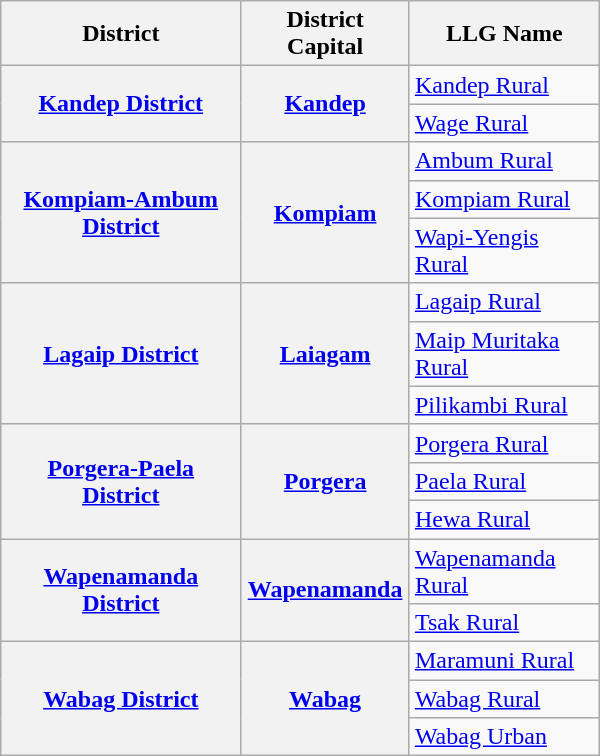<table class="wikitable" style="text-align: left;" width="400">
<tr>
<th>District</th>
<th>District Capital</th>
<th>LLG Name</th>
</tr>
<tr>
<th rowspan="2"><a href='#'>Kandep District</a></th>
<th rowspan="2"><a href='#'>Kandep</a></th>
<td><a href='#'>Kandep Rural</a></td>
</tr>
<tr>
<td><a href='#'>Wage Rural</a></td>
</tr>
<tr>
<th rowspan="3"><a href='#'>Kompiam-Ambum District</a></th>
<th rowspan="3"><a href='#'>Kompiam</a></th>
<td><a href='#'>Ambum Rural</a></td>
</tr>
<tr>
<td><a href='#'>Kompiam Rural</a></td>
</tr>
<tr>
<td><a href='#'>Wapi-Yengis Rural</a></td>
</tr>
<tr>
<th rowspan="3"><a href='#'>Lagaip District</a></th>
<th rowspan="3"><a href='#'>Laiagam</a></th>
<td><a href='#'>Lagaip Rural</a></td>
</tr>
<tr>
<td><a href='#'>Maip Muritaka Rural</a></td>
</tr>
<tr>
<td><a href='#'>Pilikambi Rural</a></td>
</tr>
<tr>
<th rowspan="3"><a href='#'>Porgera-Paela District</a></th>
<th rowspan="3"><a href='#'>Porgera</a></th>
<td><a href='#'>Porgera Rural</a></td>
</tr>
<tr>
<td><a href='#'>Paela Rural</a></td>
</tr>
<tr>
<td><a href='#'>Hewa Rural</a></td>
</tr>
<tr>
<th rowspan="2"><a href='#'>Wapenamanda District</a></th>
<th rowspan="2"><a href='#'>Wapenamanda</a></th>
<td><a href='#'>Wapenamanda Rural</a></td>
</tr>
<tr>
<td><a href='#'>Tsak Rural</a></td>
</tr>
<tr>
<th rowspan="3"><a href='#'>Wabag District</a></th>
<th rowspan="3"><a href='#'>Wabag</a></th>
<td><a href='#'>Maramuni Rural</a></td>
</tr>
<tr>
<td><a href='#'>Wabag Rural</a></td>
</tr>
<tr>
<td><a href='#'>Wabag Urban</a></td>
</tr>
</table>
